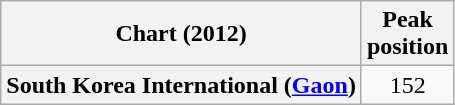<table class="wikitable plainrowheaders" style="text-align:center">
<tr>
<th scope="col">Chart (2012)</th>
<th scope="col">Peak<br>position</th>
</tr>
<tr>
<th scope="row">South Korea International (<a href='#'>Gaon</a>)</th>
<td>152</td>
</tr>
</table>
